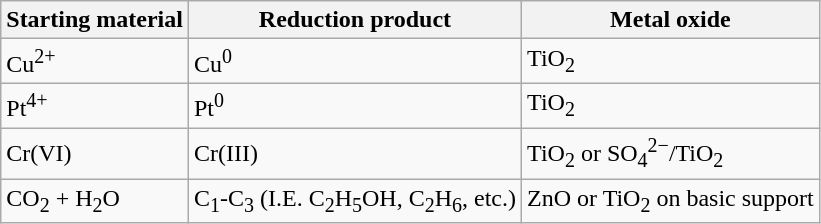<table class="wikitable">
<tr>
<th>Starting material</th>
<th>Reduction product</th>
<th>Metal oxide</th>
</tr>
<tr>
<td>Cu<sup>2+</sup></td>
<td>Cu<sup>0</sup></td>
<td>TiO<sub>2</sub></td>
</tr>
<tr>
<td>Pt<sup>4+</sup></td>
<td>Pt<sup>0</sup></td>
<td>TiO<sub>2</sub></td>
</tr>
<tr>
<td>Cr(VI)</td>
<td>Cr(III)</td>
<td>TiO<sub>2</sub> or SO<sub>4</sub><sup>2−</sup>/TiO<sub>2</sub> </td>
</tr>
<tr>
<td>CO<sub>2</sub> + H<sub>2</sub>O</td>
<td>C<sub>1</sub>-C<sub>3</sub> (I.E. C<sub>2</sub>H<sub>5</sub>OH, C<sub>2</sub>H<sub>6</sub>, etc.)</td>
<td>ZnO or TiO<sub>2</sub> on basic support </td>
</tr>
</table>
